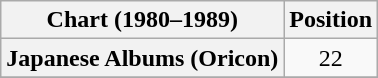<table class="wikitable sortable plainrowheaders" style="text-align:center">
<tr>
<th>Chart (1980–1989)</th>
<th>Position</th>
</tr>
<tr>
<th scope="row">Japanese Albums (Oricon)</th>
<td>22</td>
</tr>
<tr>
</tr>
</table>
